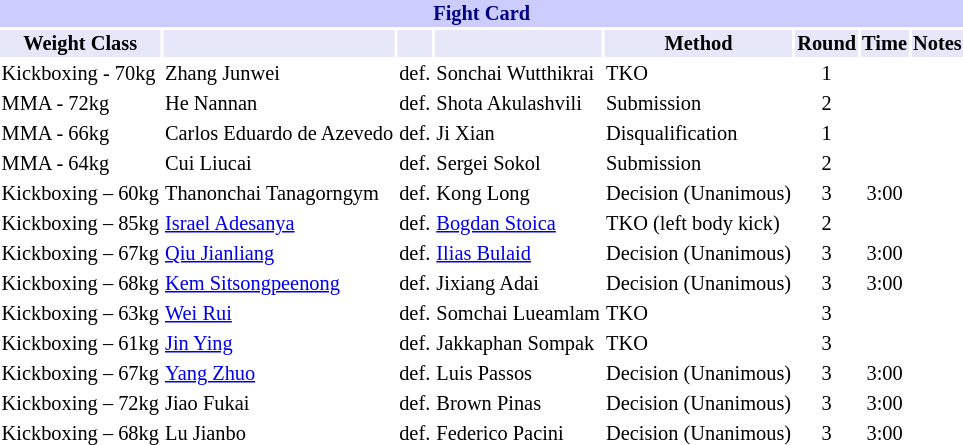<table class="toccolours" style="font-size: 85%;">
<tr>
<th colspan="8" style="background-color: #ccf; color: #000080; text-align: center;"><strong>Fight Card</strong></th>
</tr>
<tr>
<th colspan="1" style="background-color: #E6E8FA; color: #000000; text-align: center;">Weight Class</th>
<th colspan="1" style="background-color: #E6E8FA; color: #000000; text-align: center;"></th>
<th colspan="1" style="background-color: #E6E8FA; color: #000000; text-align: center;"></th>
<th colspan="1" style="background-color: #E6E8FA; color: #000000; text-align: center;"></th>
<th colspan="1" style="background-color: #E6E8FA; color: #000000; text-align: center;">Method</th>
<th colspan="1" style="background-color: #E6E8FA; color: #000000; text-align: center;">Round</th>
<th colspan="1" style="background-color: #E6E8FA; color: #000000; text-align: center;">Time</th>
<th colspan="1" style="background-color: #E6E8FA; color: #000000; text-align: center;">Notes</th>
</tr>
<tr>
<td>Kickboxing - 70kg</td>
<td> Zhang Junwei</td>
<td align=center>def.</td>
<td> Sonchai Wutthikrai</td>
<td>TKO</td>
<td align=center>1</td>
<td align=center></td>
<td></td>
</tr>
<tr>
<td>MMA - 72kg</td>
<td> He Nannan</td>
<td align=center>def.</td>
<td> Shota Akulashvili</td>
<td>Submission</td>
<td align=center>2</td>
<td align=center></td>
<td></td>
</tr>
<tr>
<td>MMA - 66kg</td>
<td> Carlos Eduardo de Azevedo</td>
<td align=center>def.</td>
<td> Ji Xian</td>
<td>Disqualification</td>
<td align=center>1</td>
<td align=center></td>
<td></td>
</tr>
<tr>
<td>MMA - 64kg</td>
<td> Cui Liucai</td>
<td align=center>def.</td>
<td> Sergei Sokol</td>
<td>Submission</td>
<td align=center>2</td>
<td align=center></td>
<td></td>
</tr>
<tr>
<td>Kickboxing – 60kg</td>
<td> Thanonchai Tanagorngym</td>
<td align=center>def.</td>
<td> Kong Long</td>
<td>Decision (Unanimous)</td>
<td align=center>3</td>
<td align=center>3:00</td>
<td></td>
</tr>
<tr>
<td>Kickboxing – 85kg</td>
<td> <a href='#'>Israel Adesanya</a></td>
<td align=center>def.</td>
<td> <a href='#'>Bogdan Stoica</a></td>
<td>TKO (left body kick)</td>
<td align=center>2</td>
<td align=center></td>
<td></td>
</tr>
<tr>
<td>Kickboxing – 67kg</td>
<td> <a href='#'>Qiu Jianliang</a></td>
<td align=center>def.</td>
<td> <a href='#'>Ilias Bulaid</a></td>
<td>Decision (Unanimous)</td>
<td align=center>3</td>
<td align=center>3:00</td>
<td></td>
</tr>
<tr>
<td>Kickboxing – 68kg</td>
<td> <a href='#'>Kem Sitsongpeenong</a></td>
<td align=center>def.</td>
<td> Jixiang Adai</td>
<td>Decision (Unanimous)</td>
<td align=center>3</td>
<td align=center>3:00</td>
<td></td>
</tr>
<tr>
<td>Kickboxing – 63kg</td>
<td> <a href='#'>Wei Rui</a></td>
<td align=center>def.</td>
<td> Somchai Lueamlam</td>
<td>TKO</td>
<td align=center>3</td>
<td align=center></td>
<td></td>
</tr>
<tr>
<td>Kickboxing – 61kg</td>
<td> <a href='#'>Jin Ying</a></td>
<td align=center>def.</td>
<td> Jakkaphan Sompak</td>
<td>TKO</td>
<td align=center>3</td>
<td align=center></td>
<td></td>
</tr>
<tr>
<td>Kickboxing – 67kg</td>
<td> <a href='#'>Yang Zhuo</a></td>
<td align=center>def.</td>
<td> Luis Passos</td>
<td>Decision (Unanimous)</td>
<td align=center>3</td>
<td align=center>3:00</td>
<td></td>
</tr>
<tr>
<td>Kickboxing – 72kg</td>
<td> Jiao Fukai</td>
<td align=center>def.</td>
<td> Brown Pinas</td>
<td>Decision (Unanimous)</td>
<td align=center>3</td>
<td align=center>3:00</td>
<td></td>
</tr>
<tr>
<td>Kickboxing – 68kg</td>
<td> Lu Jianbo</td>
<td align=center>def.</td>
<td> Federico Pacini</td>
<td>Decision (Unanimous)</td>
<td align=center>3</td>
<td align=center>3:00</td>
<td></td>
</tr>
<tr>
</tr>
</table>
